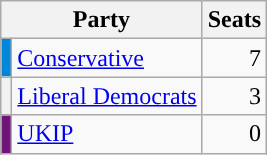<table class="wikitable">
<tr>
<th colspan=2>Party</th>
<th>Seats</th>
</tr>
<tr>
<th style="background-color: #0087DC"></th>
<td><a href='#'>Conservative</a></td>
<td align=right>7</td>
</tr>
<tr>
<th style="background-color: "></th>
<td><a href='#'>Liberal Democrats</a></td>
<td align=right>3</td>
</tr>
<tr>
<th style="background-color: #70147A"></th>
<td><a href='#'>UKIP</a></td>
<td align=right>0</td>
</tr>
</table>
